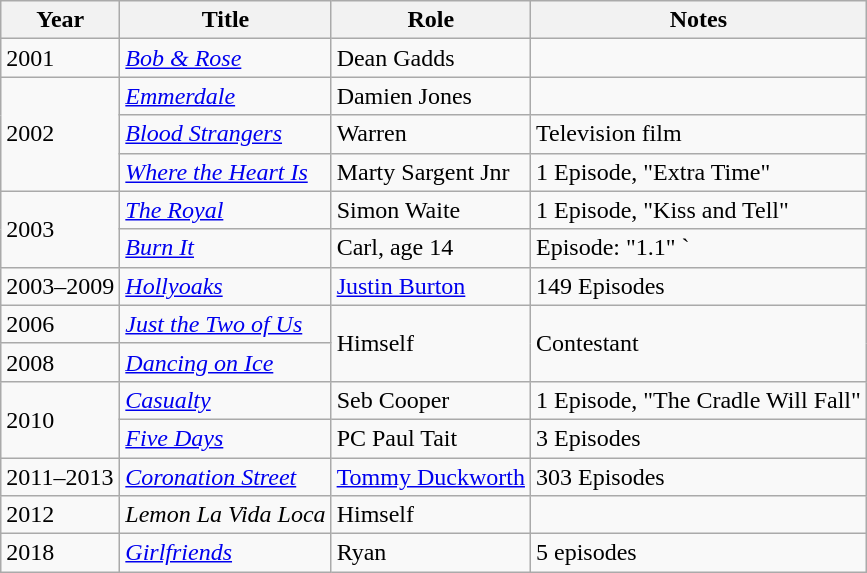<table class="wikitable sortable">
<tr>
<th>Year</th>
<th>Title</th>
<th class="unsortable">Role</th>
<th class="unsortable">Notes</th>
</tr>
<tr>
<td>2001</td>
<td><em><a href='#'>Bob & Rose</a></em></td>
<td>Dean Gadds</td>
<td></td>
</tr>
<tr>
<td rowspan="3">2002</td>
<td><em><a href='#'>Emmerdale</a></em></td>
<td>Damien Jones</td>
<td></td>
</tr>
<tr>
<td><em><a href='#'>Blood Strangers</a></em></td>
<td>Warren</td>
<td>Television film</td>
</tr>
<tr>
<td><em><a href='#'>Where the Heart Is</a></em></td>
<td>Marty Sargent Jnr</td>
<td>1 Episode, "Extra Time"</td>
</tr>
<tr>
<td rowspan="2">2003</td>
<td><em><a href='#'>The Royal</a></em></td>
<td>Simon Waite</td>
<td>1 Episode, "Kiss and Tell"</td>
</tr>
<tr>
<td><em><a href='#'>Burn It</a></em></td>
<td>Carl, age 14</td>
<td>Episode: "1.1" `</td>
</tr>
<tr>
<td>2003–2009</td>
<td><em><a href='#'>Hollyoaks</a></em></td>
<td><a href='#'>Justin Burton</a></td>
<td>149 Episodes</td>
</tr>
<tr>
<td>2006</td>
<td><em><a href='#'>Just the Two of Us</a></em></td>
<td rowspan="2">Himself</td>
<td rowspan="2">Contestant</td>
</tr>
<tr>
<td>2008</td>
<td><em><a href='#'>Dancing on Ice</a></em></td>
</tr>
<tr>
<td rowspan="2">2010</td>
<td><em><a href='#'>Casualty</a></em></td>
<td>Seb Cooper</td>
<td>1 Episode, "The Cradle Will Fall"</td>
</tr>
<tr>
<td><em><a href='#'>Five Days</a></em></td>
<td>PC Paul Tait</td>
<td>3 Episodes</td>
</tr>
<tr>
<td>2011–2013</td>
<td><em><a href='#'>Coronation Street</a></em></td>
<td><a href='#'>Tommy Duckworth</a></td>
<td>303 Episodes</td>
</tr>
<tr>
<td>2012</td>
<td><em>Lemon La Vida Loca</em></td>
<td>Himself</td>
<td></td>
</tr>
<tr>
<td>2018</td>
<td><em><a href='#'>Girlfriends</a></em></td>
<td>Ryan</td>
<td>5 episodes</td>
</tr>
</table>
